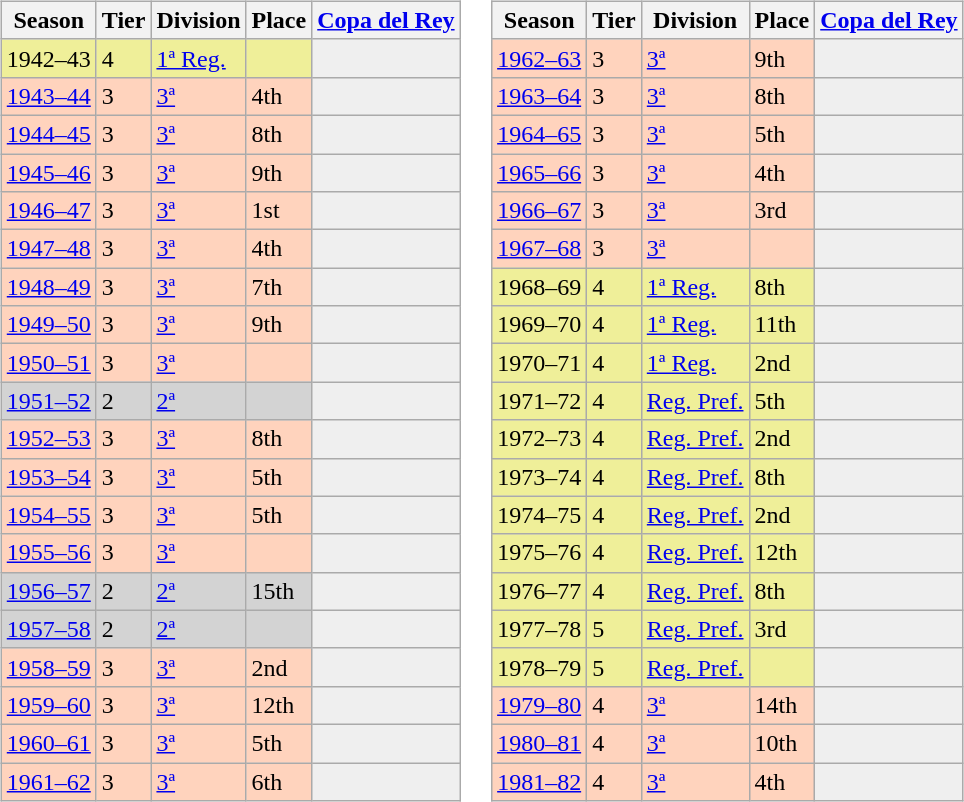<table>
<tr>
<td valign="top" width=0%><br><table class="wikitable">
<tr style="background:#f0f6fa;">
<th>Season</th>
<th>Tier</th>
<th>Division</th>
<th>Place</th>
<th><a href='#'>Copa del Rey</a></th>
</tr>
<tr>
<td style="background:#EFEF99;">1942–43</td>
<td style="background:#EFEF99;">4</td>
<td style="background:#EFEF99;"><a href='#'>1ª Reg.</a></td>
<td style="background:#EFEF99;"></td>
<th style="background:#efefef;"></th>
</tr>
<tr>
<td style="background:#FFD3BD;"><a href='#'>1943–44</a></td>
<td style="background:#FFD3BD;">3</td>
<td style="background:#FFD3BD;"><a href='#'>3ª</a></td>
<td style="background:#FFD3BD;">4th</td>
<th style="background:#efefef;"></th>
</tr>
<tr>
<td style="background:#FFD3BD;"><a href='#'>1944–45</a></td>
<td style="background:#FFD3BD;">3</td>
<td style="background:#FFD3BD;"><a href='#'>3ª</a></td>
<td style="background:#FFD3BD;">8th</td>
<th style="background:#efefef;"></th>
</tr>
<tr>
<td style="background:#FFD3BD;"><a href='#'>1945–46</a></td>
<td style="background:#FFD3BD;">3</td>
<td style="background:#FFD3BD;"><a href='#'>3ª</a></td>
<td style="background:#FFD3BD;">9th</td>
<th style="background:#efefef;"></th>
</tr>
<tr>
<td style="background:#FFD3BD;"><a href='#'>1946–47</a></td>
<td style="background:#FFD3BD;">3</td>
<td style="background:#FFD3BD;"><a href='#'>3ª</a></td>
<td style="background:#FFD3BD;">1st</td>
<th style="background:#efefef;"></th>
</tr>
<tr>
<td style="background:#FFD3BD;"><a href='#'>1947–48</a></td>
<td style="background:#FFD3BD;">3</td>
<td style="background:#FFD3BD;"><a href='#'>3ª</a></td>
<td style="background:#FFD3BD;">4th</td>
<th style="background:#efefef;"></th>
</tr>
<tr>
<td style="background:#FFD3BD;"><a href='#'>1948–49</a></td>
<td style="background:#FFD3BD;">3</td>
<td style="background:#FFD3BD;"><a href='#'>3ª</a></td>
<td style="background:#FFD3BD;">7th</td>
<th style="background:#efefef;"></th>
</tr>
<tr>
<td style="background:#FFD3BD;"><a href='#'>1949–50</a></td>
<td style="background:#FFD3BD;">3</td>
<td style="background:#FFD3BD;"><a href='#'>3ª</a></td>
<td style="background:#FFD3BD;">9th</td>
<th style="background:#efefef;"></th>
</tr>
<tr>
<td style="background:#FFD3BD;"><a href='#'>1950–51</a></td>
<td style="background:#FFD3BD;">3</td>
<td style="background:#FFD3BD;"><a href='#'>3ª</a></td>
<td style="background:#FFD3BD;"></td>
<th style="background:#efefef;"></th>
</tr>
<tr>
<td style="background:#D3D3D3;"><a href='#'>1951–52</a></td>
<td style="background:#D3D3D3;">2</td>
<td style="background:#D3D3D3;"><a href='#'>2ª</a></td>
<td style="background:#D3D3D3;"></td>
<th style="background:#efefef;"></th>
</tr>
<tr>
<td style="background:#FFD3BD;"><a href='#'>1952–53</a></td>
<td style="background:#FFD3BD;">3</td>
<td style="background:#FFD3BD;"><a href='#'>3ª</a></td>
<td style="background:#FFD3BD;">8th</td>
<th style="background:#efefef;"></th>
</tr>
<tr>
<td style="background:#FFD3BD;"><a href='#'>1953–54</a></td>
<td style="background:#FFD3BD;">3</td>
<td style="background:#FFD3BD;"><a href='#'>3ª</a></td>
<td style="background:#FFD3BD;">5th</td>
<th style="background:#efefef;"></th>
</tr>
<tr>
<td style="background:#FFD3BD;"><a href='#'>1954–55</a></td>
<td style="background:#FFD3BD;">3</td>
<td style="background:#FFD3BD;"><a href='#'>3ª</a></td>
<td style="background:#FFD3BD;">5th</td>
<th style="background:#efefef;"></th>
</tr>
<tr>
<td style="background:#FFD3BD;"><a href='#'>1955–56</a></td>
<td style="background:#FFD3BD;">3</td>
<td style="background:#FFD3BD;"><a href='#'>3ª</a></td>
<td style="background:#FFD3BD;"></td>
<th style="background:#efefef;"></th>
</tr>
<tr>
<td style="background:#D3D3D3;"><a href='#'>1956–57</a></td>
<td style="background:#D3D3D3;">2</td>
<td style="background:#D3D3D3;"><a href='#'>2ª</a></td>
<td style="background:#D3D3D3;">15th</td>
<th style="background:#efefef;"></th>
</tr>
<tr>
<td style="background:#D3D3D3;"><a href='#'>1957–58</a></td>
<td style="background:#D3D3D3;">2</td>
<td style="background:#D3D3D3;"><a href='#'>2ª</a></td>
<td style="background:#D3D3D3;"></td>
<th style="background:#efefef;"></th>
</tr>
<tr>
<td style="background:#FFD3BD;"><a href='#'>1958–59</a></td>
<td style="background:#FFD3BD;">3</td>
<td style="background:#FFD3BD;"><a href='#'>3ª</a></td>
<td style="background:#FFD3BD;">2nd</td>
<th style="background:#efefef;"></th>
</tr>
<tr>
<td style="background:#FFD3BD;"><a href='#'>1959–60</a></td>
<td style="background:#FFD3BD;">3</td>
<td style="background:#FFD3BD;"><a href='#'>3ª</a></td>
<td style="background:#FFD3BD;">12th</td>
<th style="background:#efefef;"></th>
</tr>
<tr>
<td style="background:#FFD3BD;"><a href='#'>1960–61</a></td>
<td style="background:#FFD3BD;">3</td>
<td style="background:#FFD3BD;"><a href='#'>3ª</a></td>
<td style="background:#FFD3BD;">5th</td>
<th style="background:#efefef;"></th>
</tr>
<tr>
<td style="background:#FFD3BD;"><a href='#'>1961–62</a></td>
<td style="background:#FFD3BD;">3</td>
<td style="background:#FFD3BD;"><a href='#'>3ª</a></td>
<td style="background:#FFD3BD;">6th</td>
<th style="background:#efefef;"></th>
</tr>
</table>
</td>
<td valign="top" width=0%><br><table class="wikitable">
<tr style="background:#f0f6fa;">
<th>Season</th>
<th>Tier</th>
<th>Division</th>
<th>Place</th>
<th><a href='#'>Copa del Rey</a></th>
</tr>
<tr>
<td style="background:#FFD3BD;"><a href='#'>1962–63</a></td>
<td style="background:#FFD3BD;">3</td>
<td style="background:#FFD3BD;"><a href='#'>3ª</a></td>
<td style="background:#FFD3BD;">9th</td>
<th style="background:#efefef;"></th>
</tr>
<tr>
<td style="background:#FFD3BD;"><a href='#'>1963–64</a></td>
<td style="background:#FFD3BD;">3</td>
<td style="background:#FFD3BD;"><a href='#'>3ª</a></td>
<td style="background:#FFD3BD;">8th</td>
<th style="background:#efefef;"></th>
</tr>
<tr>
<td style="background:#FFD3BD;"><a href='#'>1964–65</a></td>
<td style="background:#FFD3BD;">3</td>
<td style="background:#FFD3BD;"><a href='#'>3ª</a></td>
<td style="background:#FFD3BD;">5th</td>
<th style="background:#efefef;"></th>
</tr>
<tr>
<td style="background:#FFD3BD;"><a href='#'>1965–66</a></td>
<td style="background:#FFD3BD;">3</td>
<td style="background:#FFD3BD;"><a href='#'>3ª</a></td>
<td style="background:#FFD3BD;">4th</td>
<th style="background:#efefef;"></th>
</tr>
<tr>
<td style="background:#FFD3BD;"><a href='#'>1966–67</a></td>
<td style="background:#FFD3BD;">3</td>
<td style="background:#FFD3BD;"><a href='#'>3ª</a></td>
<td style="background:#FFD3BD;">3rd</td>
<th style="background:#efefef;"></th>
</tr>
<tr>
<td style="background:#FFD3BD;"><a href='#'>1967–68</a></td>
<td style="background:#FFD3BD;">3</td>
<td style="background:#FFD3BD;"><a href='#'>3ª</a></td>
<td style="background:#FFD3BD;"></td>
<th style="background:#efefef;"></th>
</tr>
<tr>
<td style="background:#EFEF99;">1968–69</td>
<td style="background:#EFEF99;">4</td>
<td style="background:#EFEF99;"><a href='#'>1ª Reg.</a></td>
<td style="background:#EFEF99;">8th</td>
<th style="background:#efefef;"></th>
</tr>
<tr>
<td style="background:#EFEF99;">1969–70</td>
<td style="background:#EFEF99;">4</td>
<td style="background:#EFEF99;"><a href='#'>1ª Reg.</a></td>
<td style="background:#EFEF99;">11th</td>
<th style="background:#efefef;"></th>
</tr>
<tr>
<td style="background:#EFEF99;">1970–71</td>
<td style="background:#EFEF99;">4</td>
<td style="background:#EFEF99;"><a href='#'>1ª Reg.</a></td>
<td style="background:#EFEF99;">2nd</td>
<th style="background:#efefef;"></th>
</tr>
<tr>
<td style="background:#EFEF99;">1971–72</td>
<td style="background:#EFEF99;">4</td>
<td style="background:#EFEF99;"><a href='#'>Reg. Pref.</a></td>
<td style="background:#EFEF99;">5th</td>
<th style="background:#efefef;"></th>
</tr>
<tr>
<td style="background:#EFEF99;">1972–73</td>
<td style="background:#EFEF99;">4</td>
<td style="background:#EFEF99;"><a href='#'>Reg. Pref.</a></td>
<td style="background:#EFEF99;">2nd</td>
<th style="background:#efefef;"></th>
</tr>
<tr>
<td style="background:#EFEF99;">1973–74</td>
<td style="background:#EFEF99;">4</td>
<td style="background:#EFEF99;"><a href='#'>Reg. Pref.</a></td>
<td style="background:#EFEF99;">8th</td>
<th style="background:#efefef;"></th>
</tr>
<tr>
<td style="background:#EFEF99;">1974–75</td>
<td style="background:#EFEF99;">4</td>
<td style="background:#EFEF99;"><a href='#'>Reg. Pref.</a></td>
<td style="background:#EFEF99;">2nd</td>
<th style="background:#efefef;"></th>
</tr>
<tr>
<td style="background:#EFEF99;">1975–76</td>
<td style="background:#EFEF99;">4</td>
<td style="background:#EFEF99;"><a href='#'>Reg. Pref.</a></td>
<td style="background:#EFEF99;">12th</td>
<th style="background:#efefef;"></th>
</tr>
<tr>
<td style="background:#EFEF99;">1976–77</td>
<td style="background:#EFEF99;">4</td>
<td style="background:#EFEF99;"><a href='#'>Reg. Pref.</a></td>
<td style="background:#EFEF99;">8th</td>
<th style="background:#efefef;"></th>
</tr>
<tr>
<td style="background:#EFEF99;">1977–78</td>
<td style="background:#EFEF99;">5</td>
<td style="background:#EFEF99;"><a href='#'>Reg. Pref.</a></td>
<td style="background:#EFEF99;">3rd</td>
<th style="background:#efefef;"></th>
</tr>
<tr>
<td style="background:#EFEF99;">1978–79</td>
<td style="background:#EFEF99;">5</td>
<td style="background:#EFEF99;"><a href='#'>Reg. Pref.</a></td>
<td style="background:#EFEF99;"></td>
<th style="background:#efefef;"></th>
</tr>
<tr>
<td style="background:#FFD3BD;"><a href='#'>1979–80</a></td>
<td style="background:#FFD3BD;">4</td>
<td style="background:#FFD3BD;"><a href='#'>3ª</a></td>
<td style="background:#FFD3BD;">14th</td>
<th style="background:#efefef;"></th>
</tr>
<tr>
<td style="background:#FFD3BD;"><a href='#'>1980–81</a></td>
<td style="background:#FFD3BD;">4</td>
<td style="background:#FFD3BD;"><a href='#'>3ª</a></td>
<td style="background:#FFD3BD;">10th</td>
<th style="background:#efefef;"></th>
</tr>
<tr>
<td style="background:#FFD3BD;"><a href='#'>1981–82</a></td>
<td style="background:#FFD3BD;">4</td>
<td style="background:#FFD3BD;"><a href='#'>3ª</a></td>
<td style="background:#FFD3BD;">4th</td>
<th style="background:#efefef;"></th>
</tr>
</table>
</td>
</tr>
</table>
